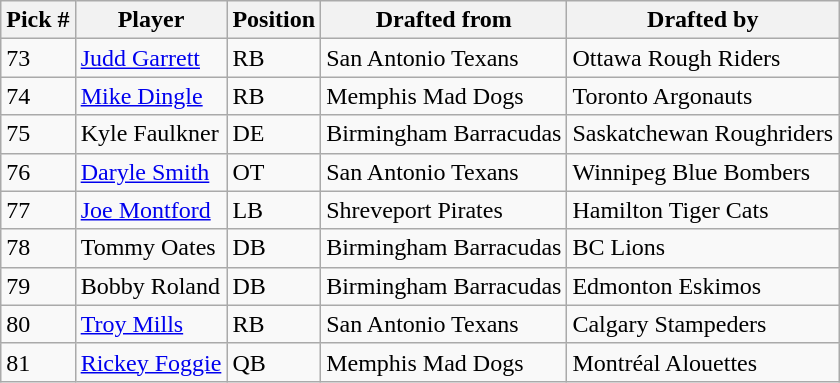<table class="wikitable">
<tr>
<th>Pick #</th>
<th>Player</th>
<th>Position</th>
<th>Drafted from</th>
<th>Drafted by</th>
</tr>
<tr>
<td>73</td>
<td><a href='#'>Judd Garrett</a></td>
<td>RB</td>
<td>San Antonio Texans</td>
<td>Ottawa Rough Riders</td>
</tr>
<tr>
<td>74</td>
<td><a href='#'>Mike Dingle</a></td>
<td>RB</td>
<td>Memphis Mad Dogs</td>
<td>Toronto Argonauts</td>
</tr>
<tr>
<td>75</td>
<td>Kyle Faulkner</td>
<td>DE</td>
<td>Birmingham Barracudas</td>
<td>Saskatchewan Roughriders</td>
</tr>
<tr>
<td>76</td>
<td><a href='#'>Daryle Smith</a></td>
<td>OT</td>
<td>San Antonio Texans</td>
<td>Winnipeg Blue Bombers</td>
</tr>
<tr>
<td>77</td>
<td><a href='#'>Joe Montford</a></td>
<td>LB</td>
<td>Shreveport Pirates</td>
<td>Hamilton Tiger Cats</td>
</tr>
<tr>
<td>78</td>
<td>Tommy Oates</td>
<td>DB</td>
<td>Birmingham Barracudas</td>
<td>BC Lions</td>
</tr>
<tr>
<td>79</td>
<td>Bobby Roland</td>
<td>DB</td>
<td>Birmingham Barracudas</td>
<td>Edmonton Eskimos</td>
</tr>
<tr>
<td>80</td>
<td><a href='#'>Troy Mills</a></td>
<td>RB</td>
<td>San Antonio Texans</td>
<td>Calgary Stampeders</td>
</tr>
<tr>
<td>81</td>
<td><a href='#'>Rickey Foggie</a></td>
<td>QB</td>
<td>Memphis Mad Dogs</td>
<td>Montréal Alouettes</td>
</tr>
</table>
